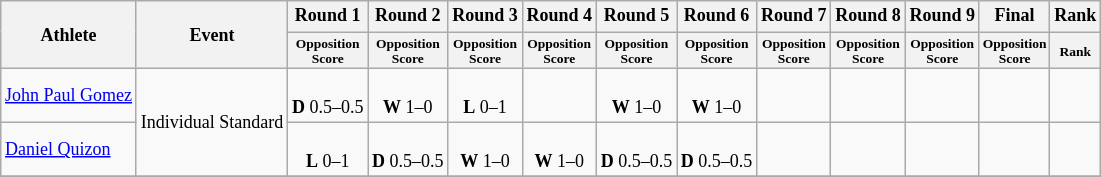<table class="wikitable" style="font-size:75%">
<tr>
<th rowspan="2">Athlete</th>
<th rowspan="2">Event</th>
<th>Round 1</th>
<th>Round 2</th>
<th>Round 3</th>
<th>Round 4</th>
<th>Round 5</th>
<th>Round 6</th>
<th>Round 7</th>
<th>Round 8</th>
<th>Round 9</th>
<th>Final</th>
<th>Rank</th>
</tr>
<tr style="font-size:75%", align="center">
<th>Opposition<br>Score</th>
<th>Opposition<br>Score</th>
<th>Opposition<br>Score</th>
<th>Opposition<br>Score</th>
<th>Opposition<br>Score</th>
<th>Opposition<br>Score</th>
<th>Opposition<br>Score</th>
<th>Opposition<br>Score</th>
<th>Opposition<br>Score</th>
<th>Opposition<br>Score</th>
<th>Rank</th>
</tr>
<tr align="center">
<td align="left"><a href='#'>John Paul Gomez</a></td>
<td rowspan="2" align="left">Individual Standard</td>
<td><br><strong>D</strong> 0.5–0.5</td>
<td><br><strong>W</strong> 1–0</td>
<td><br><strong>L</strong> 0–1</td>
<td></td>
<td><br><strong>W</strong> 1–0</td>
<td><br><strong>W</strong> 1–0</td>
<td></td>
<td></td>
<td></td>
<td></td>
<td></td>
</tr>
<tr align="center">
<td align="left"><a href='#'>Daniel Quizon</a></td>
<td><br><strong>L</strong> 0–1</td>
<td><br><strong>D</strong> 0.5–0.5</td>
<td><br><strong>W</strong> 1–0</td>
<td><br><strong>W</strong> 1–0</td>
<td><br><strong>D</strong> 0.5–0.5</td>
<td><br><strong>D</strong> 0.5–0.5</td>
<td></td>
<td></td>
<td></td>
<td></td>
<td></td>
</tr>
<tr>
</tr>
</table>
